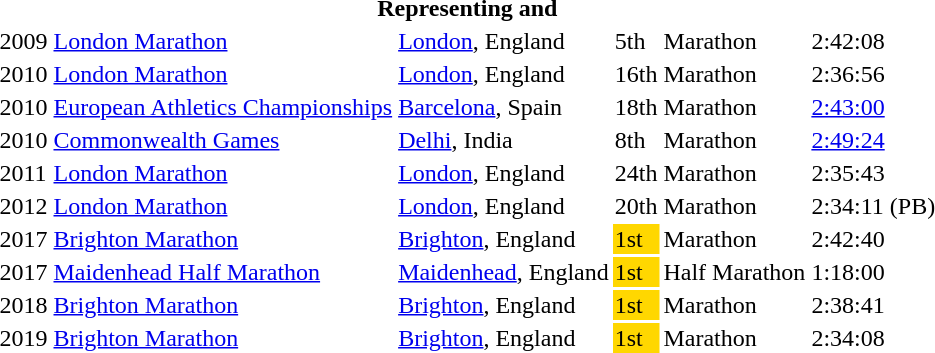<table>
<tr>
<th colspan="6">Representing  and </th>
</tr>
<tr>
<td>2009</td>
<td><a href='#'>London Marathon</a></td>
<td><a href='#'>London</a>, England</td>
<td>5th</td>
<td>Marathon</td>
<td>2:42:08</td>
</tr>
<tr>
<td>2010</td>
<td><a href='#'>London Marathon</a></td>
<td><a href='#'>London</a>, England</td>
<td>16th</td>
<td>Marathon</td>
<td>2:36:56</td>
</tr>
<tr>
<td>2010</td>
<td><a href='#'>European Athletics Championships</a></td>
<td><a href='#'>Barcelona</a>, Spain</td>
<td>18th</td>
<td>Marathon</td>
<td><a href='#'>2:43:00</a></td>
</tr>
<tr>
<td>2010</td>
<td><a href='#'>Commonwealth Games</a></td>
<td><a href='#'>Delhi</a>, India</td>
<td>8th</td>
<td>Marathon</td>
<td><a href='#'>2:49:24</a></td>
</tr>
<tr>
<td>2011</td>
<td><a href='#'>London Marathon</a></td>
<td><a href='#'>London</a>, England</td>
<td>24th</td>
<td>Marathon</td>
<td>2:35:43</td>
</tr>
<tr>
<td>2012</td>
<td><a href='#'>London Marathon</a></td>
<td><a href='#'>London</a>, England</td>
<td>20th</td>
<td>Marathon</td>
<td>2:34:11 (PB)</td>
</tr>
<tr>
<td>2017</td>
<td><a href='#'>Brighton Marathon</a></td>
<td><a href='#'>Brighton</a>, England</td>
<td bgcolor='gold'>1st</td>
<td>Marathon</td>
<td>2:42:40</td>
</tr>
<tr>
<td>2017</td>
<td><a href='#'>Maidenhead Half Marathon</a></td>
<td><a href='#'>Maidenhead</a>, England</td>
<td bgcolor='gold'>1st</td>
<td>Half Marathon</td>
<td>1:18:00</td>
</tr>
<tr>
<td>2018</td>
<td><a href='#'>Brighton Marathon</a></td>
<td><a href='#'>Brighton</a>, England</td>
<td bgcolor='gold'>1st</td>
<td>Marathon</td>
<td>2:38:41</td>
</tr>
<tr>
<td>2019</td>
<td><a href='#'>Brighton Marathon</a></td>
<td><a href='#'>Brighton</a>, England</td>
<td bgcolor='gold'>1st</td>
<td>Marathon</td>
<td>2:34:08</td>
</tr>
</table>
